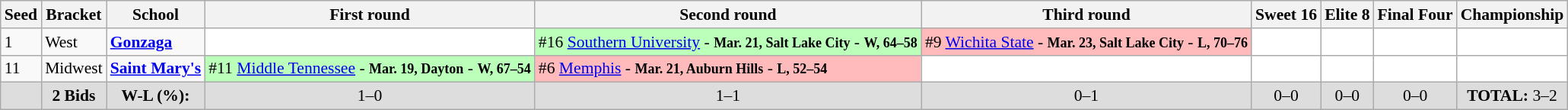<table class="sortable wikitable" style="white-space:nowrap; font-size:90%;">
<tr>
<th>Seed</th>
<th>Bracket</th>
<th>School</th>
<th>First round</th>
<th>Second round</th>
<th>Third round</th>
<th>Sweet 16</th>
<th>Elite 8</th>
<th>Final Four</th>
<th>Championship</th>
</tr>
<tr>
<td>1</td>
<td>West</td>
<td><strong><a href='#'>Gonzaga</a></strong></td>
<td style="background:#fff;"></td>
<td style="background:#bfb;">#16 <a href='#'>Southern University</a> - <strong><small>Mar. 21, Salt Lake City</small></strong> - <strong><small>W, 64–58</small></strong></td>
<td style="background:#fbb;">#9 <a href='#'>Wichita State</a> - <strong><small>Mar. 23, Salt Lake City</small></strong> - <strong><small>L, 70–76</small></strong></td>
<td style="background:#fff;"></td>
<td style="background:#fff;"></td>
<td style="background:#fff;"></td>
<td style="background:#fff;"></td>
</tr>
<tr>
<td>11</td>
<td>Midwest</td>
<td><strong><a href='#'>Saint Mary's</a></strong></td>
<td style="background:#bfb;">#11 <a href='#'>Middle Tennessee</a> - <strong><small>Mar. 19, Dayton</small></strong> - <strong><small>W, 67–54</small></strong></td>
<td style="background:#fbb;">#6 <a href='#'>Memphis</a> - <strong><small>Mar. 21, Auburn Hills</small></strong> - <strong><small>L, 52–54</small></strong></td>
<td style="background:#fff;"></td>
<td style="background:#fff;"></td>
<td style="background:#fff;"></td>
<td style="background:#fff;"></td>
<td style="background:#fff;"></td>
</tr>
<tr class="sortbottom"  style="text-align:center; background:#ddd;">
<td></td>
<td><strong>2 Bids</strong></td>
<td><strong>W-L (%):</strong></td>
<td>1–0 </td>
<td>1–1 </td>
<td>0–1 </td>
<td>0–0 </td>
<td>0–0 </td>
<td>0–0 </td>
<td><strong>TOTAL:</strong> 3–2 </td>
</tr>
</table>
